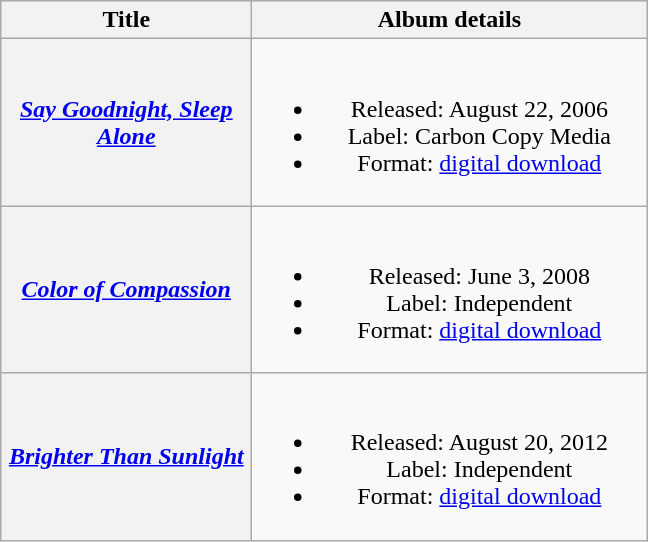<table class="wikitable plainrowheaders" style="text-align:center;">
<tr>
<th scope="col" style="width:10em;">Title</th>
<th scope="col" style="width:16em;">Album details</th>
</tr>
<tr>
<th scope="row"><em><a href='#'>Say Goodnight, Sleep Alone</a></em></th>
<td><br><ul><li>Released: August 22, 2006</li><li>Label: Carbon Copy Media</li><li>Format: <a href='#'>digital download</a></li></ul></td>
</tr>
<tr>
<th scope="row"><em><a href='#'>Color of Compassion</a></em></th>
<td><br><ul><li>Released: June 3, 2008</li><li>Label: Independent</li><li>Format: <a href='#'>digital download</a></li></ul></td>
</tr>
<tr>
<th scope="row"><em><a href='#'>Brighter Than Sunlight</a></em></th>
<td><br><ul><li>Released: August 20, 2012</li><li>Label: Independent</li><li>Format: <a href='#'>digital download</a></li></ul></td>
</tr>
</table>
